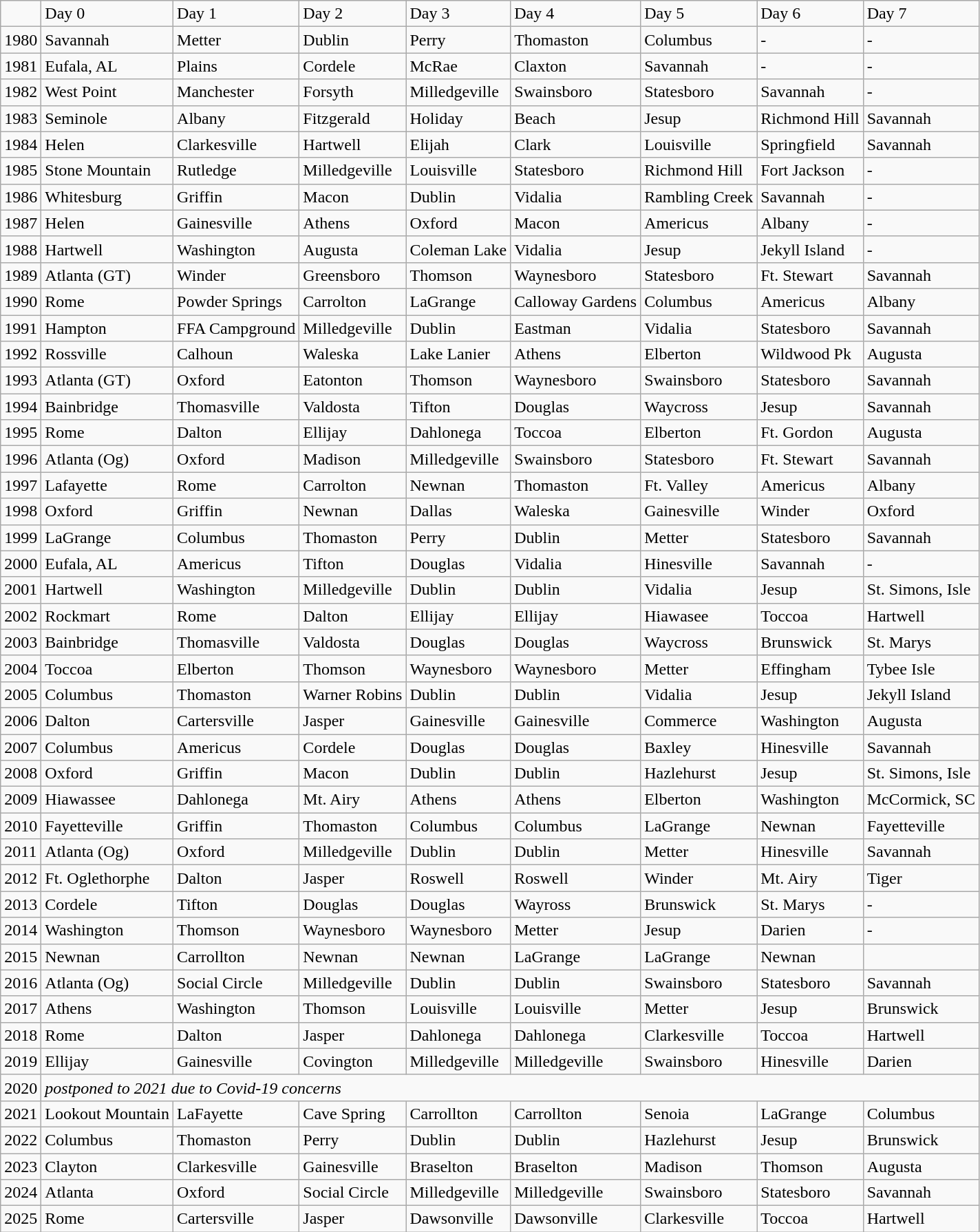<table class="wikitable">
<tr>
<td></td>
<td>Day 0</td>
<td>Day 1</td>
<td>Day 2</td>
<td>Day 3</td>
<td>Day 4</td>
<td>Day 5</td>
<td>Day 6</td>
<td>Day 7</td>
</tr>
<tr>
<td>1980</td>
<td>Savannah</td>
<td>Metter</td>
<td>Dublin</td>
<td>Perry</td>
<td>Thomaston</td>
<td>Columbus</td>
<td>-</td>
<td>-</td>
</tr>
<tr>
<td>1981</td>
<td>Eufala, AL</td>
<td>Plains</td>
<td>Cordele</td>
<td>McRae</td>
<td>Claxton</td>
<td>Savannah</td>
<td>-</td>
<td>-</td>
</tr>
<tr>
<td>1982</td>
<td>West Point</td>
<td>Manchester</td>
<td>Forsyth</td>
<td>Milledgeville</td>
<td>Swainsboro</td>
<td>Statesboro</td>
<td>Savannah</td>
<td>-</td>
</tr>
<tr>
<td>1983</td>
<td>Seminole</td>
<td>Albany</td>
<td>Fitzgerald</td>
<td>Holiday</td>
<td>Beach</td>
<td>Jesup</td>
<td>Richmond Hill</td>
<td>Savannah</td>
</tr>
<tr>
<td>1984</td>
<td>Helen</td>
<td>Clarkesville</td>
<td>Hartwell</td>
<td>Elijah</td>
<td>Clark</td>
<td>Louisville</td>
<td>Springfield</td>
<td>Savannah</td>
</tr>
<tr>
<td>1985</td>
<td>Stone Mountain</td>
<td>Rutledge</td>
<td>Milledgeville</td>
<td>Louisville</td>
<td>Statesboro</td>
<td>Richmond Hill</td>
<td>Fort Jackson</td>
<td>-</td>
</tr>
<tr>
<td>1986</td>
<td>Whitesburg</td>
<td>Griffin</td>
<td>Macon</td>
<td>Dublin</td>
<td>Vidalia</td>
<td>Rambling Creek</td>
<td>Savannah</td>
<td>-</td>
</tr>
<tr>
<td>1987</td>
<td>Helen</td>
<td>Gainesville</td>
<td>Athens</td>
<td>Oxford</td>
<td>Macon</td>
<td>Americus</td>
<td>Albany</td>
<td>-</td>
</tr>
<tr>
<td>1988</td>
<td>Hartwell</td>
<td>Washington</td>
<td>Augusta</td>
<td>Coleman Lake</td>
<td>Vidalia</td>
<td>Jesup</td>
<td>Jekyll Island</td>
<td>-</td>
</tr>
<tr>
<td>1989</td>
<td>Atlanta (GT)</td>
<td>Winder</td>
<td>Greensboro</td>
<td>Thomson</td>
<td>Waynesboro</td>
<td>Statesboro</td>
<td>Ft. Stewart</td>
<td>Savannah</td>
</tr>
<tr>
<td>1990</td>
<td>Rome</td>
<td>Powder Springs</td>
<td>Carrolton</td>
<td>LaGrange</td>
<td>Calloway Gardens</td>
<td>Columbus</td>
<td>Americus</td>
<td>Albany</td>
</tr>
<tr>
<td>1991</td>
<td>Hampton</td>
<td>FFA Campground</td>
<td>Milledgeville</td>
<td>Dublin</td>
<td>Eastman</td>
<td>Vidalia</td>
<td>Statesboro</td>
<td>Savannah</td>
</tr>
<tr>
<td>1992</td>
<td>Rossville</td>
<td>Calhoun</td>
<td>Waleska</td>
<td>Lake Lanier</td>
<td>Athens</td>
<td>Elberton</td>
<td>Wildwood Pk</td>
<td>Augusta</td>
</tr>
<tr>
<td>1993</td>
<td>Atlanta (GT)</td>
<td>Oxford</td>
<td>Eatonton</td>
<td>Thomson</td>
<td>Waynesboro</td>
<td>Swainsboro</td>
<td>Statesboro</td>
<td>Savannah</td>
</tr>
<tr>
<td>1994</td>
<td>Bainbridge</td>
<td>Thomasville</td>
<td>Valdosta</td>
<td>Tifton</td>
<td>Douglas</td>
<td>Waycross</td>
<td>Jesup</td>
<td>Savannah</td>
</tr>
<tr>
<td>1995</td>
<td>Rome</td>
<td>Dalton</td>
<td>Ellijay</td>
<td>Dahlonega</td>
<td>Toccoa</td>
<td>Elberton</td>
<td>Ft. Gordon</td>
<td>Augusta</td>
</tr>
<tr>
<td>1996</td>
<td>Atlanta (Og)</td>
<td>Oxford</td>
<td>Madison</td>
<td>Milledgeville</td>
<td>Swainsboro</td>
<td>Statesboro</td>
<td>Ft. Stewart</td>
<td>Savannah</td>
</tr>
<tr>
<td>1997</td>
<td>Lafayette</td>
<td>Rome</td>
<td>Carrolton</td>
<td>Newnan</td>
<td>Thomaston</td>
<td>Ft. Valley</td>
<td>Americus</td>
<td>Albany</td>
</tr>
<tr>
<td>1998</td>
<td>Oxford</td>
<td>Griffin</td>
<td>Newnan</td>
<td>Dallas</td>
<td>Waleska</td>
<td>Gainesville</td>
<td>Winder</td>
<td>Oxford</td>
</tr>
<tr>
<td>1999</td>
<td>LaGrange</td>
<td>Columbus</td>
<td>Thomaston</td>
<td>Perry</td>
<td>Dublin</td>
<td>Metter</td>
<td>Statesboro</td>
<td>Savannah</td>
</tr>
<tr>
<td>2000</td>
<td>Eufala, AL</td>
<td>Americus</td>
<td>Tifton</td>
<td>Douglas</td>
<td>Vidalia</td>
<td>Hinesville</td>
<td>Savannah</td>
<td>-</td>
</tr>
<tr>
<td>2001</td>
<td>Hartwell</td>
<td>Washington</td>
<td>Milledgeville</td>
<td>Dublin</td>
<td>Dublin</td>
<td>Vidalia</td>
<td>Jesup</td>
<td>St. Simons, Isle</td>
</tr>
<tr>
<td>2002</td>
<td>Rockmart</td>
<td>Rome</td>
<td>Dalton</td>
<td>Ellijay</td>
<td>Ellijay</td>
<td>Hiawasee</td>
<td>Toccoa</td>
<td>Hartwell</td>
</tr>
<tr>
<td>2003</td>
<td>Bainbridge</td>
<td>Thomasville</td>
<td>Valdosta</td>
<td>Douglas</td>
<td>Douglas</td>
<td>Waycross</td>
<td>Brunswick</td>
<td>St. Marys</td>
</tr>
<tr>
<td>2004</td>
<td>Toccoa</td>
<td>Elberton</td>
<td>Thomson</td>
<td>Waynesboro</td>
<td>Waynesboro</td>
<td>Metter</td>
<td>Effingham</td>
<td>Tybee Isle</td>
</tr>
<tr>
<td>2005</td>
<td>Columbus</td>
<td>Thomaston</td>
<td>Warner Robins</td>
<td>Dublin</td>
<td>Dublin</td>
<td>Vidalia</td>
<td>Jesup</td>
<td>Jekyll Island</td>
</tr>
<tr>
<td>2006</td>
<td>Dalton</td>
<td>Cartersville</td>
<td>Jasper</td>
<td>Gainesville</td>
<td>Gainesville</td>
<td>Commerce</td>
<td>Washington</td>
<td>Augusta</td>
</tr>
<tr>
<td>2007</td>
<td>Columbus</td>
<td>Americus</td>
<td>Cordele</td>
<td>Douglas</td>
<td>Douglas</td>
<td>Baxley</td>
<td>Hinesville</td>
<td>Savannah</td>
</tr>
<tr>
<td>2008</td>
<td>Oxford</td>
<td>Griffin</td>
<td>Macon</td>
<td>Dublin</td>
<td>Dublin</td>
<td>Hazlehurst</td>
<td>Jesup</td>
<td>St. Simons, Isle</td>
</tr>
<tr>
<td>2009</td>
<td>Hiawassee</td>
<td>Dahlonega</td>
<td>Mt. Airy</td>
<td>Athens</td>
<td>Athens</td>
<td>Elberton</td>
<td>Washington</td>
<td>McCormick, SC</td>
</tr>
<tr>
<td>2010</td>
<td>Fayetteville</td>
<td>Griffin</td>
<td>Thomaston</td>
<td>Columbus</td>
<td>Columbus</td>
<td>LaGrange</td>
<td>Newnan</td>
<td>Fayetteville</td>
</tr>
<tr>
<td>2011</td>
<td>Atlanta (Og)</td>
<td>Oxford</td>
<td>Milledgeville</td>
<td>Dublin</td>
<td>Dublin</td>
<td>Metter</td>
<td>Hinesville</td>
<td>Savannah</td>
</tr>
<tr>
<td>2012</td>
<td>Ft. Oglethorphe</td>
<td>Dalton</td>
<td>Jasper</td>
<td>Roswell</td>
<td>Roswell</td>
<td>Winder</td>
<td>Mt. Airy</td>
<td>Tiger</td>
</tr>
<tr>
<td>2013</td>
<td>Cordele</td>
<td>Tifton</td>
<td>Douglas</td>
<td>Douglas</td>
<td>Wayross</td>
<td>Brunswick</td>
<td>St. Marys</td>
<td>-</td>
</tr>
<tr>
<td>2014</td>
<td>Washington</td>
<td>Thomson</td>
<td>Waynesboro</td>
<td>Waynesboro</td>
<td>Metter</td>
<td>Jesup</td>
<td>Darien</td>
<td>-</td>
</tr>
<tr>
<td>2015</td>
<td>Newnan</td>
<td>Carrollton</td>
<td>Newnan</td>
<td>Newnan</td>
<td>LaGrange</td>
<td>LaGrange</td>
<td>Newnan</td>
<td></td>
</tr>
<tr>
<td>2016</td>
<td>Atlanta (Og)</td>
<td>Social Circle</td>
<td>Milledgeville</td>
<td>Dublin</td>
<td>Dublin</td>
<td>Swainsboro</td>
<td>Statesboro</td>
<td>Savannah</td>
</tr>
<tr>
<td>2017</td>
<td>Athens</td>
<td>Washington</td>
<td>Thomson</td>
<td>Louisville</td>
<td>Louisville</td>
<td>Metter</td>
<td>Jesup</td>
<td>Brunswick</td>
</tr>
<tr>
<td>2018</td>
<td>Rome</td>
<td>Dalton</td>
<td>Jasper</td>
<td>Dahlonega</td>
<td>Dahlonega</td>
<td>Clarkesville</td>
<td>Toccoa</td>
<td>Hartwell</td>
</tr>
<tr>
<td>2019</td>
<td>Ellijay</td>
<td>Gainesville</td>
<td>Covington</td>
<td>Milledgeville</td>
<td>Milledgeville</td>
<td>Swainsboro</td>
<td>Hinesville</td>
<td>Darien</td>
</tr>
<tr>
<td>2020</td>
<td colspan=8><i>postponed to 2021 due to Covid-19 concerns</i></td>
</tr>
<tr>
<td>2021</td>
<td>Lookout Mountain</td>
<td>LaFayette</td>
<td>Cave Spring</td>
<td>Carrollton</td>
<td>Carrollton</td>
<td>Senoia</td>
<td>LaGrange</td>
<td>Columbus</td>
</tr>
<tr>
<td>2022</td>
<td>Columbus</td>
<td>Thomaston</td>
<td>Perry</td>
<td>Dublin</td>
<td>Dublin</td>
<td>Hazlehurst</td>
<td>Jesup</td>
<td>Brunswick</td>
</tr>
<tr>
<td>2023</td>
<td>Clayton</td>
<td>Clarkesville</td>
<td>Gainesville</td>
<td>Braselton</td>
<td>Braselton</td>
<td>Madison</td>
<td>Thomson</td>
<td>Augusta</td>
</tr>
<tr>
<td>2024</td>
<td>Atlanta</td>
<td>Oxford</td>
<td>Social Circle</td>
<td>Milledgeville</td>
<td>Milledgeville</td>
<td>Swainsboro</td>
<td>Statesboro</td>
<td>Savannah</td>
</tr>
<tr>
<td>2025</td>
<td>Rome</td>
<td>Cartersville</td>
<td>Jasper</td>
<td>Dawsonville</td>
<td>Dawsonville</td>
<td>Clarkesville</td>
<td>Toccoa</td>
<td>Hartwell</td>
</tr>
</table>
